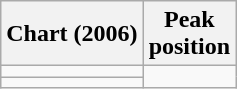<table class="wikitable sortable plainrowheaders">
<tr>
<th>Chart (2006)</th>
<th>Peak<br>position</th>
</tr>
<tr>
<td></td>
</tr>
<tr>
<td></td>
</tr>
</table>
